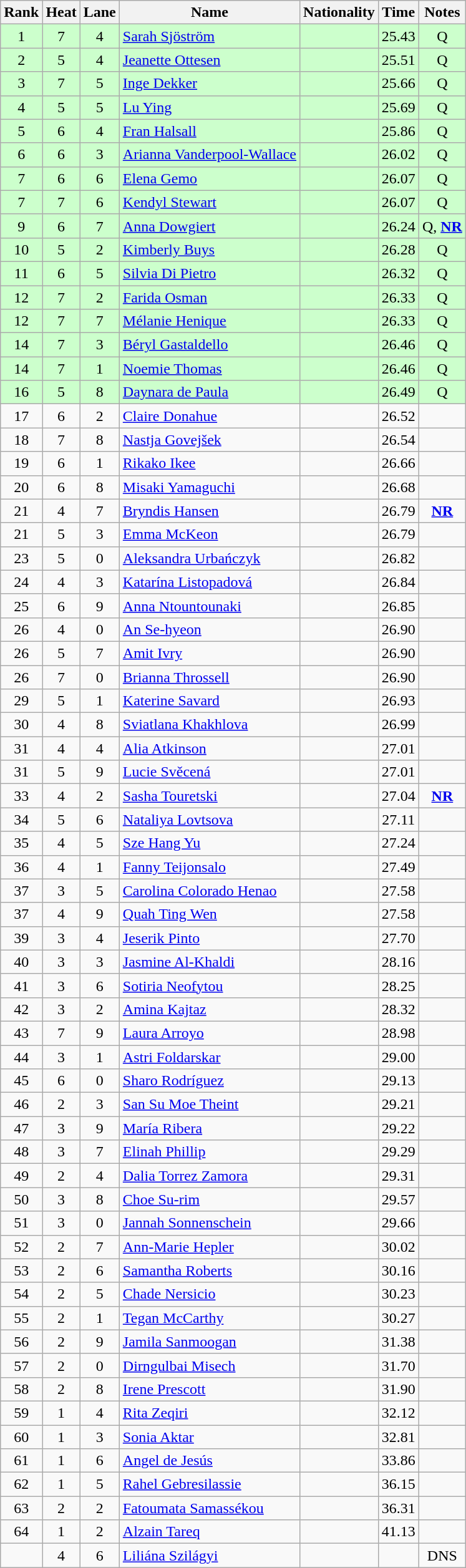<table class="wikitable sortable" style="text-align:center">
<tr>
<th>Rank</th>
<th>Heat</th>
<th>Lane</th>
<th>Name</th>
<th>Nationality</th>
<th>Time</th>
<th>Notes</th>
</tr>
<tr bgcolor=ccffcc>
<td>1</td>
<td>7</td>
<td>4</td>
<td align=left><a href='#'>Sarah Sjöström</a></td>
<td align=left></td>
<td>25.43</td>
<td>Q</td>
</tr>
<tr bgcolor=ccffcc>
<td>2</td>
<td>5</td>
<td>4</td>
<td align=left><a href='#'>Jeanette Ottesen</a></td>
<td align=left></td>
<td>25.51</td>
<td>Q</td>
</tr>
<tr bgcolor=ccffcc>
<td>3</td>
<td>7</td>
<td>5</td>
<td align=left><a href='#'>Inge Dekker</a></td>
<td align=left></td>
<td>25.66</td>
<td>Q</td>
</tr>
<tr bgcolor=ccffcc>
<td>4</td>
<td>5</td>
<td>5</td>
<td align=left><a href='#'>Lu Ying</a></td>
<td align=left></td>
<td>25.69</td>
<td>Q</td>
</tr>
<tr bgcolor=ccffcc>
<td>5</td>
<td>6</td>
<td>4</td>
<td align=left><a href='#'>Fran Halsall</a></td>
<td align=left></td>
<td>25.86</td>
<td>Q</td>
</tr>
<tr bgcolor=ccffcc>
<td>6</td>
<td>6</td>
<td>3</td>
<td align=left><a href='#'>Arianna Vanderpool-Wallace</a></td>
<td align=left></td>
<td>26.02</td>
<td>Q</td>
</tr>
<tr bgcolor=ccffcc>
<td>7</td>
<td>6</td>
<td>6</td>
<td align=left><a href='#'>Elena Gemo</a></td>
<td align=left></td>
<td>26.07</td>
<td>Q</td>
</tr>
<tr bgcolor=ccffcc>
<td>7</td>
<td>7</td>
<td>6</td>
<td align=left><a href='#'>Kendyl Stewart</a></td>
<td align=left></td>
<td>26.07</td>
<td>Q</td>
</tr>
<tr bgcolor=ccffcc>
<td>9</td>
<td>6</td>
<td>7</td>
<td align=left><a href='#'>Anna Dowgiert</a></td>
<td align=left></td>
<td>26.24</td>
<td>Q, <strong><a href='#'>NR</a></strong></td>
</tr>
<tr bgcolor=ccffcc>
<td>10</td>
<td>5</td>
<td>2</td>
<td align=left><a href='#'>Kimberly Buys</a></td>
<td align=left></td>
<td>26.28</td>
<td>Q</td>
</tr>
<tr bgcolor=ccffcc>
<td>11</td>
<td>6</td>
<td>5</td>
<td align=left><a href='#'>Silvia Di Pietro</a></td>
<td align=left></td>
<td>26.32</td>
<td>Q</td>
</tr>
<tr bgcolor=ccffcc>
<td>12</td>
<td>7</td>
<td>2</td>
<td align=left><a href='#'>Farida Osman</a></td>
<td align=left></td>
<td>26.33</td>
<td>Q</td>
</tr>
<tr bgcolor=ccffcc>
<td>12</td>
<td>7</td>
<td>7</td>
<td align=left><a href='#'>Mélanie Henique</a></td>
<td align=left></td>
<td>26.33</td>
<td>Q</td>
</tr>
<tr bgcolor=ccffcc>
<td>14</td>
<td>7</td>
<td>3</td>
<td align=left><a href='#'>Béryl Gastaldello</a></td>
<td align=left></td>
<td>26.46</td>
<td>Q</td>
</tr>
<tr bgcolor=ccffcc>
<td>14</td>
<td>7</td>
<td>1</td>
<td align=left><a href='#'>Noemie Thomas</a></td>
<td align=left></td>
<td>26.46</td>
<td>Q</td>
</tr>
<tr bgcolor=ccffcc>
<td>16</td>
<td>5</td>
<td>8</td>
<td align=left><a href='#'>Daynara de Paula</a></td>
<td align=left></td>
<td>26.49</td>
<td>Q</td>
</tr>
<tr>
<td>17</td>
<td>6</td>
<td>2</td>
<td align=left><a href='#'>Claire Donahue</a></td>
<td align=left></td>
<td>26.52</td>
<td></td>
</tr>
<tr>
<td>18</td>
<td>7</td>
<td>8</td>
<td align=left><a href='#'>Nastja Govejšek</a></td>
<td align=left></td>
<td>26.54</td>
<td></td>
</tr>
<tr>
<td>19</td>
<td>6</td>
<td>1</td>
<td align=left><a href='#'>Rikako Ikee</a></td>
<td align=left></td>
<td>26.66</td>
<td></td>
</tr>
<tr>
<td>20</td>
<td>6</td>
<td>8</td>
<td align=left><a href='#'>Misaki Yamaguchi</a></td>
<td align=left></td>
<td>26.68</td>
<td></td>
</tr>
<tr>
<td>21</td>
<td>4</td>
<td>7</td>
<td align=left><a href='#'>Bryndis Hansen</a></td>
<td align=left></td>
<td>26.79</td>
<td><strong><a href='#'>NR</a></strong></td>
</tr>
<tr>
<td>21</td>
<td>5</td>
<td>3</td>
<td align=left><a href='#'>Emma McKeon</a></td>
<td align=left></td>
<td>26.79</td>
<td></td>
</tr>
<tr>
<td>23</td>
<td>5</td>
<td>0</td>
<td align=left><a href='#'>Aleksandra Urbańczyk</a></td>
<td align=left></td>
<td>26.82</td>
<td></td>
</tr>
<tr>
<td>24</td>
<td>4</td>
<td>3</td>
<td align=left><a href='#'>Katarína Listopadová</a></td>
<td align=left></td>
<td>26.84</td>
<td></td>
</tr>
<tr>
<td>25</td>
<td>6</td>
<td>9</td>
<td align=left><a href='#'>Anna Ntountounaki</a></td>
<td align=left></td>
<td>26.85</td>
<td></td>
</tr>
<tr>
<td>26</td>
<td>4</td>
<td>0</td>
<td align=left><a href='#'>An Se-hyeon</a></td>
<td align=left></td>
<td>26.90</td>
<td></td>
</tr>
<tr>
<td>26</td>
<td>5</td>
<td>7</td>
<td align=left><a href='#'>Amit Ivry</a></td>
<td align=left></td>
<td>26.90</td>
<td></td>
</tr>
<tr>
<td>26</td>
<td>7</td>
<td>0</td>
<td align=left><a href='#'>Brianna Throssell</a></td>
<td align=left></td>
<td>26.90</td>
<td></td>
</tr>
<tr>
<td>29</td>
<td>5</td>
<td>1</td>
<td align=left><a href='#'>Katerine Savard</a></td>
<td align=left></td>
<td>26.93</td>
<td></td>
</tr>
<tr>
<td>30</td>
<td>4</td>
<td>8</td>
<td align=left><a href='#'>Sviatlana Khakhlova</a></td>
<td align=left></td>
<td>26.99</td>
<td></td>
</tr>
<tr>
<td>31</td>
<td>4</td>
<td>4</td>
<td align=left><a href='#'>Alia Atkinson</a></td>
<td align=left></td>
<td>27.01</td>
<td></td>
</tr>
<tr>
<td>31</td>
<td>5</td>
<td>9</td>
<td align=left><a href='#'>Lucie Svěcená</a></td>
<td align=left></td>
<td>27.01</td>
<td></td>
</tr>
<tr>
<td>33</td>
<td>4</td>
<td>2</td>
<td align=left><a href='#'>Sasha Touretski</a></td>
<td align=left></td>
<td>27.04</td>
<td><strong><a href='#'>NR</a></strong></td>
</tr>
<tr>
<td>34</td>
<td>5</td>
<td>6</td>
<td align=left><a href='#'>Nataliya Lovtsova</a></td>
<td align=left></td>
<td>27.11</td>
<td></td>
</tr>
<tr>
<td>35</td>
<td>4</td>
<td>5</td>
<td align=left><a href='#'>Sze Hang Yu</a></td>
<td align=left></td>
<td>27.24</td>
<td></td>
</tr>
<tr>
<td>36</td>
<td>4</td>
<td>1</td>
<td align=left><a href='#'>Fanny Teijonsalo</a></td>
<td align=left></td>
<td>27.49</td>
<td></td>
</tr>
<tr>
<td>37</td>
<td>3</td>
<td>5</td>
<td align=left><a href='#'>Carolina Colorado Henao</a></td>
<td align=left></td>
<td>27.58</td>
<td></td>
</tr>
<tr>
<td>37</td>
<td>4</td>
<td>9</td>
<td align=left><a href='#'>Quah Ting Wen</a></td>
<td align=left></td>
<td>27.58</td>
<td></td>
</tr>
<tr>
<td>39</td>
<td>3</td>
<td>4</td>
<td align=left><a href='#'>Jeserik Pinto</a></td>
<td align=left></td>
<td>27.70</td>
<td></td>
</tr>
<tr>
<td>40</td>
<td>3</td>
<td>3</td>
<td align=left><a href='#'>Jasmine Al-Khaldi</a></td>
<td align=left></td>
<td>28.16</td>
<td></td>
</tr>
<tr>
<td>41</td>
<td>3</td>
<td>6</td>
<td align=left><a href='#'>Sotiria Neofytou</a></td>
<td align=left></td>
<td>28.25</td>
<td></td>
</tr>
<tr>
<td>42</td>
<td>3</td>
<td>2</td>
<td align=left><a href='#'>Amina Kajtaz</a></td>
<td align=left></td>
<td>28.32</td>
<td></td>
</tr>
<tr>
<td>43</td>
<td>7</td>
<td>9</td>
<td align=left><a href='#'>Laura Arroyo</a></td>
<td align=left></td>
<td>28.98</td>
<td></td>
</tr>
<tr>
<td>44</td>
<td>3</td>
<td>1</td>
<td align=left><a href='#'>Astri Foldarskar</a></td>
<td align=left></td>
<td>29.00</td>
<td></td>
</tr>
<tr>
<td>45</td>
<td>6</td>
<td>0</td>
<td align=left><a href='#'>Sharo Rodríguez</a></td>
<td align=left></td>
<td>29.13</td>
<td></td>
</tr>
<tr>
<td>46</td>
<td>2</td>
<td>3</td>
<td align=left><a href='#'>San Su Moe Theint</a></td>
<td align=left></td>
<td>29.21</td>
<td></td>
</tr>
<tr>
<td>47</td>
<td>3</td>
<td>9</td>
<td align=left><a href='#'>María Ribera</a></td>
<td align=left></td>
<td>29.22</td>
<td></td>
</tr>
<tr>
<td>48</td>
<td>3</td>
<td>7</td>
<td align=left><a href='#'>Elinah Phillip</a></td>
<td align=left></td>
<td>29.29</td>
<td></td>
</tr>
<tr>
<td>49</td>
<td>2</td>
<td>4</td>
<td align=left><a href='#'>Dalia Torrez Zamora</a></td>
<td align=left></td>
<td>29.31</td>
<td></td>
</tr>
<tr>
<td>50</td>
<td>3</td>
<td>8</td>
<td align=left><a href='#'>Choe Su-rim</a></td>
<td align=left></td>
<td>29.57</td>
<td></td>
</tr>
<tr>
<td>51</td>
<td>3</td>
<td>0</td>
<td align=left><a href='#'>Jannah Sonnenschein</a></td>
<td align=left></td>
<td>29.66</td>
<td></td>
</tr>
<tr>
<td>52</td>
<td>2</td>
<td>7</td>
<td align=left><a href='#'>Ann-Marie Hepler</a></td>
<td align=left></td>
<td>30.02</td>
<td></td>
</tr>
<tr>
<td>53</td>
<td>2</td>
<td>6</td>
<td align=left><a href='#'>Samantha Roberts</a></td>
<td align=left></td>
<td>30.16</td>
<td></td>
</tr>
<tr>
<td>54</td>
<td>2</td>
<td>5</td>
<td align=left><a href='#'>Chade Nersicio</a></td>
<td align=left></td>
<td>30.23</td>
<td></td>
</tr>
<tr>
<td>55</td>
<td>2</td>
<td>1</td>
<td align=left><a href='#'>Tegan McCarthy</a></td>
<td align=left></td>
<td>30.27</td>
<td></td>
</tr>
<tr>
<td>56</td>
<td>2</td>
<td>9</td>
<td align=left><a href='#'>Jamila Sanmoogan</a></td>
<td align=left></td>
<td>31.38</td>
<td></td>
</tr>
<tr>
<td>57</td>
<td>2</td>
<td>0</td>
<td align=left><a href='#'>Dirngulbai Misech</a></td>
<td align=left></td>
<td>31.70</td>
<td></td>
</tr>
<tr>
<td>58</td>
<td>2</td>
<td>8</td>
<td align=left><a href='#'>Irene Prescott</a></td>
<td align=left></td>
<td>31.90</td>
<td></td>
</tr>
<tr>
<td>59</td>
<td>1</td>
<td>4</td>
<td align=left><a href='#'>Rita Zeqiri</a></td>
<td align=left></td>
<td>32.12</td>
<td></td>
</tr>
<tr>
<td>60</td>
<td>1</td>
<td>3</td>
<td align=left><a href='#'>Sonia Aktar</a></td>
<td align=left></td>
<td>32.81</td>
<td></td>
</tr>
<tr>
<td>61</td>
<td>1</td>
<td>6</td>
<td align=left><a href='#'>Angel de Jesús</a></td>
<td align=left></td>
<td>33.86</td>
<td></td>
</tr>
<tr>
<td>62</td>
<td>1</td>
<td>5</td>
<td align=left><a href='#'>Rahel Gebresilassie</a></td>
<td align=left></td>
<td>36.15</td>
<td></td>
</tr>
<tr>
<td>63</td>
<td>2</td>
<td>2</td>
<td align=left><a href='#'>Fatoumata Samassékou</a></td>
<td align=left></td>
<td>36.31</td>
<td></td>
</tr>
<tr>
<td>64</td>
<td>1</td>
<td>2</td>
<td align=left><a href='#'>Alzain Tareq</a></td>
<td align=left></td>
<td>41.13</td>
<td></td>
</tr>
<tr>
<td></td>
<td>4</td>
<td>6</td>
<td align=left><a href='#'>Liliána Szilágyi</a></td>
<td align=left></td>
<td></td>
<td>DNS</td>
</tr>
</table>
